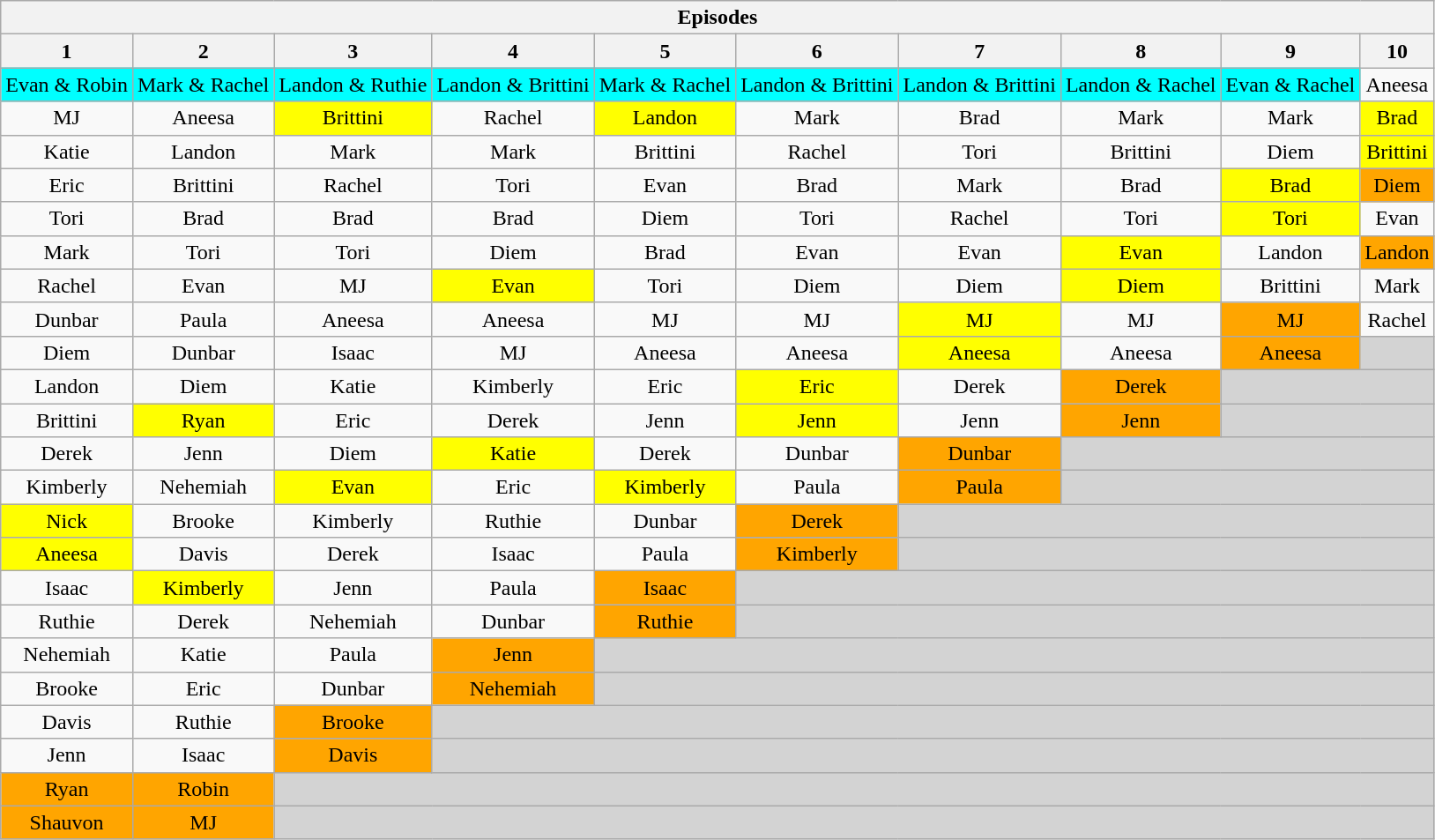<table class="wikitable" style="text-align:center">
<tr>
<th colspan=16>Episodes</th>
</tr>
<tr>
<th>1</th>
<th>2</th>
<th>3</th>
<th>4</th>
<th>5</th>
<th>6</th>
<th>7</th>
<th>8</th>
<th>9</th>
<th>10</th>
</tr>
<tr>
<td bgcolor="cyan">Evan & Robin</td>
<td bgcolor="cyan">Mark & Rachel</td>
<td bgcolor="cyan">Landon & Ruthie</td>
<td bgcolor="cyan">Landon & Brittini</td>
<td bgcolor="cyan">Mark & Rachel</td>
<td bgcolor="cyan">Landon & Brittini</td>
<td bgcolor="cyan">Landon & Brittini</td>
<td bgcolor="cyan">Landon & Rachel</td>
<td bgcolor="cyan">Evan & Rachel</td>
<td>Aneesa</td>
</tr>
<tr>
<td>MJ</td>
<td>Aneesa</td>
<td bgcolor="yellow">Brittini</td>
<td>Rachel</td>
<td bgcolor="yellow">Landon</td>
<td>Mark</td>
<td>Brad</td>
<td>Mark</td>
<td>Mark</td>
<td bgcolor="yellow">Brad</td>
</tr>
<tr>
<td>Katie</td>
<td>Landon</td>
<td>Mark</td>
<td>Mark</td>
<td>Brittini</td>
<td>Rachel</td>
<td>Tori</td>
<td>Brittini</td>
<td>Diem</td>
<td bgcolor="yellow">Brittini</td>
</tr>
<tr>
<td>Eric</td>
<td>Brittini</td>
<td>Rachel</td>
<td>Tori</td>
<td>Evan</td>
<td>Brad</td>
<td>Mark</td>
<td>Brad</td>
<td bgcolor="yellow">Brad</td>
<td bgcolor="orange">Diem</td>
</tr>
<tr>
<td>Tori</td>
<td>Brad</td>
<td>Brad</td>
<td>Brad</td>
<td>Diem</td>
<td>Tori</td>
<td>Rachel</td>
<td>Tori</td>
<td bgcolor="yellow">Tori</td>
<td>Evan</td>
</tr>
<tr>
<td>Mark</td>
<td>Tori</td>
<td>Tori</td>
<td>Diem</td>
<td>Brad</td>
<td>Evan</td>
<td>Evan</td>
<td bgcolor="yellow">Evan</td>
<td>Landon</td>
<td bgcolor="orange">Landon</td>
</tr>
<tr>
<td>Rachel</td>
<td>Evan</td>
<td>MJ</td>
<td bgcolor="yellow">Evan</td>
<td>Tori</td>
<td>Diem</td>
<td>Diem</td>
<td bgcolor="yellow">Diem</td>
<td>Brittini</td>
<td>Mark</td>
</tr>
<tr>
<td>Dunbar</td>
<td>Paula</td>
<td>Aneesa</td>
<td>Aneesa</td>
<td>MJ</td>
<td>MJ</td>
<td bgcolor="yellow">MJ</td>
<td>MJ</td>
<td bgcolor="orange">MJ</td>
<td>Rachel</td>
</tr>
<tr>
<td>Diem</td>
<td>Dunbar</td>
<td>Isaac</td>
<td>MJ</td>
<td>Aneesa</td>
<td>Aneesa</td>
<td bgcolor="yellow">Aneesa</td>
<td>Aneesa</td>
<td bgcolor="orange">Aneesa</td>
<td bgcolor="lightgrey" colspan=1></td>
</tr>
<tr>
<td>Landon</td>
<td>Diem</td>
<td>Katie</td>
<td>Kimberly</td>
<td>Eric</td>
<td bgcolor="yellow">Eric</td>
<td>Derek</td>
<td bgcolor="orange">Derek</td>
<td bgcolor="lightgrey" colspan=2></td>
</tr>
<tr>
<td>Brittini</td>
<td bgcolor="yellow">Ryan</td>
<td>Eric</td>
<td>Derek</td>
<td>Jenn</td>
<td bgcolor="yellow">Jenn</td>
<td>Jenn</td>
<td bgcolor="orange">Jenn</td>
<td bgcolor="lightgrey" colspan=2></td>
</tr>
<tr>
<td>Derek</td>
<td>Jenn</td>
<td>Diem</td>
<td bgcolor="yellow">Katie</td>
<td>Derek</td>
<td>Dunbar</td>
<td bgcolor="orange">Dunbar</td>
<td bgcolor="lightgrey" colspan=3></td>
</tr>
<tr>
<td>Kimberly</td>
<td>Nehemiah</td>
<td bgcolor="yellow">Evan</td>
<td>Eric</td>
<td bgcolor="yellow">Kimberly</td>
<td>Paula</td>
<td bgcolor="orange">Paula</td>
<td bgcolor="lightgrey" colspan=3></td>
</tr>
<tr>
<td bgcolor="yellow">Nick</td>
<td>Brooke</td>
<td>Kimberly</td>
<td>Ruthie</td>
<td>Dunbar</td>
<td bgcolor="orange">Derek</td>
<td bgcolor="lightgrey" colspan=4></td>
</tr>
<tr>
<td bgcolor="yellow">Aneesa</td>
<td>Davis</td>
<td>Derek</td>
<td>Isaac</td>
<td>Paula</td>
<td bgcolor="orange">Kimberly</td>
<td bgcolor="lightgrey" colspan=4></td>
</tr>
<tr>
<td>Isaac</td>
<td bgcolor="yellow">Kimberly</td>
<td>Jenn</td>
<td>Paula</td>
<td bgcolor="orange">Isaac</td>
<td bgcolor="lightgrey" colspan=5></td>
</tr>
<tr>
<td>Ruthie</td>
<td>Derek</td>
<td>Nehemiah</td>
<td>Dunbar</td>
<td bgcolor="orange">Ruthie</td>
<td bgcolor="lightgrey" colspan=5></td>
</tr>
<tr>
<td>Nehemiah</td>
<td>Katie</td>
<td>Paula</td>
<td bgcolor="orange">Jenn</td>
<td bgcolor="lightgrey" colspan=6></td>
</tr>
<tr>
<td>Brooke</td>
<td>Eric</td>
<td>Dunbar</td>
<td bgcolor="orange">Nehemiah</td>
<td bgcolor="lightgrey" colspan=6></td>
</tr>
<tr>
<td>Davis</td>
<td>Ruthie</td>
<td bgcolor="orange">Brooke</td>
<td bgcolor="lightgrey" colspan=7></td>
</tr>
<tr>
<td>Jenn</td>
<td>Isaac</td>
<td bgcolor="orange">Davis</td>
<td bgcolor="lightgrey" colspan=7></td>
</tr>
<tr>
<td bgcolor="orange">Ryan</td>
<td bgcolor="orange">Robin</td>
<td bgcolor="lightgrey" colspan=8></td>
</tr>
<tr>
<td bgcolor="orange">Shauvon</td>
<td bgcolor="orange">MJ</td>
<td bgcolor="lightgrey" colspan=8></td>
</tr>
</table>
